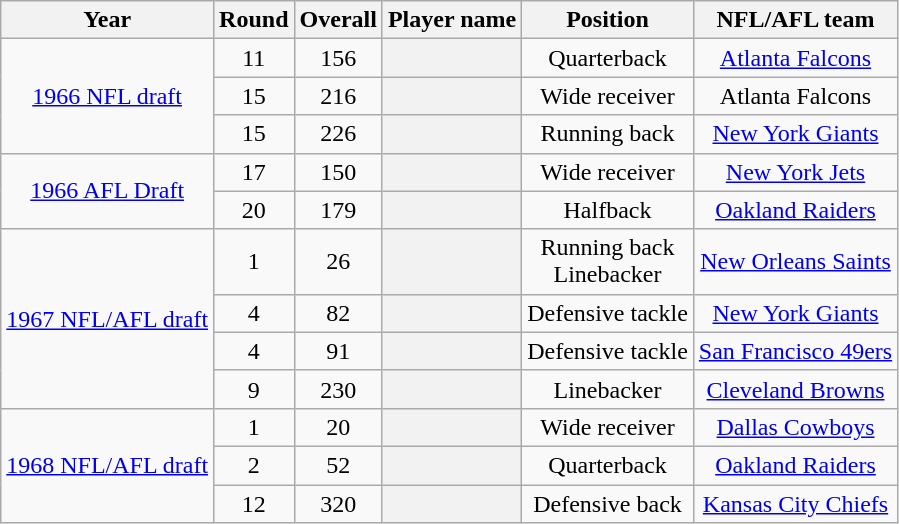<table class="wikitable sortable" style="text-align:center">
<tr>
<th scope="col">Year</th>
<th scope="col">Round</th>
<th scope="col">Overall</th>
<th scope="col">Player name</th>
<th scope="col">Position</th>
<th scope="col">NFL/AFL team</th>
</tr>
<tr>
<td rowspan=3><a href='#'>1966 NFL draft</a><br></td>
<td>11</td>
<td>156</td>
<th></th>
<td>Quarterback</td>
<td><a href='#'>Atlanta Falcons</a></td>
</tr>
<tr>
<td>15</td>
<td>216</td>
<th></th>
<td>Wide receiver</td>
<td>Atlanta Falcons</td>
</tr>
<tr>
<td>15</td>
<td>226</td>
<th></th>
<td>Running back</td>
<td><a href='#'>New York Giants</a></td>
</tr>
<tr>
<td rowspan=2><a href='#'>1966 AFL Draft</a><br></td>
<td>17</td>
<td>150</td>
<th scope="row"></th>
<td>Wide receiver</td>
<td><a href='#'>New York Jets</a></td>
</tr>
<tr>
<td>20</td>
<td>179</td>
<th scope="row"></th>
<td>Halfback</td>
<td><a href='#'>Oakland Raiders</a></td>
</tr>
<tr>
<td rowspan=4><a href='#'>1967 NFL/AFL draft</a><br></td>
<td>1</td>
<td>26</td>
<th></th>
<td>Running back<br>Linebacker</td>
<td><a href='#'>New Orleans Saints</a></td>
</tr>
<tr>
<td>4</td>
<td>82</td>
<th></th>
<td>Defensive tackle</td>
<td><a href='#'>New York Giants</a></td>
</tr>
<tr>
<td>4</td>
<td>91</td>
<th></th>
<td>Defensive tackle</td>
<td><a href='#'>San Francisco 49ers</a></td>
</tr>
<tr>
<td>9</td>
<td>230</td>
<th></th>
<td>Linebacker</td>
<td><a href='#'>Cleveland Browns</a></td>
</tr>
<tr>
<td rowspan=3><a href='#'>1968 NFL/AFL draft</a><br></td>
<td>1</td>
<td>20</td>
<th></th>
<td>Wide receiver</td>
<td><a href='#'>Dallas Cowboys</a></td>
</tr>
<tr>
<td>2</td>
<td>52</td>
<th></th>
<td>Quarterback</td>
<td><a href='#'>Oakland Raiders</a></td>
</tr>
<tr>
<td>12</td>
<td>320</td>
<th></th>
<td>Defensive back</td>
<td><a href='#'>Kansas City Chiefs</a></td>
</tr>
</table>
